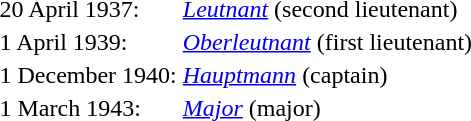<table>
<tr>
<td>20 April 1937:</td>
<td><em><a href='#'>Leutnant</a></em> (second lieutenant)</td>
</tr>
<tr>
<td>1 April 1939:</td>
<td><em><a href='#'>Oberleutnant</a></em> (first lieutenant)</td>
</tr>
<tr>
<td>1 December 1940:</td>
<td><em><a href='#'>Hauptmann</a></em> (captain)</td>
</tr>
<tr>
<td>1 March 1943:</td>
<td><em><a href='#'>Major</a></em> (major)</td>
</tr>
</table>
